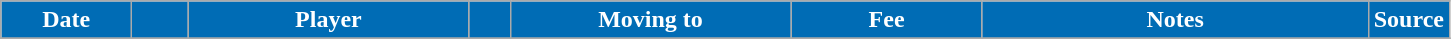<table class="wikitable sortable">
<tr>
<th style="width:80px; background:#006cb5; color: white;">Date</th>
<th style="width:30px; background:#006cb5; color: white;"></th>
<th style="width:180px; background:#006cb5; color: white;">Player</th>
<th style="width:20px; background:#006cb5; color: white;"></th>
<th style="width:180px; background:#006cb5; color: white;">Moving to</th>
<th style="width:120px; background:#006cb5; color: white;" class="unsortable">Fee</th>
<th style="width:250px; background:#006cb5; color: white;" class="unsortable">Notes</th>
<th style="width:20px; background:#006cb5; color: white;">Source</th>
</tr>
<tr>
</tr>
</table>
